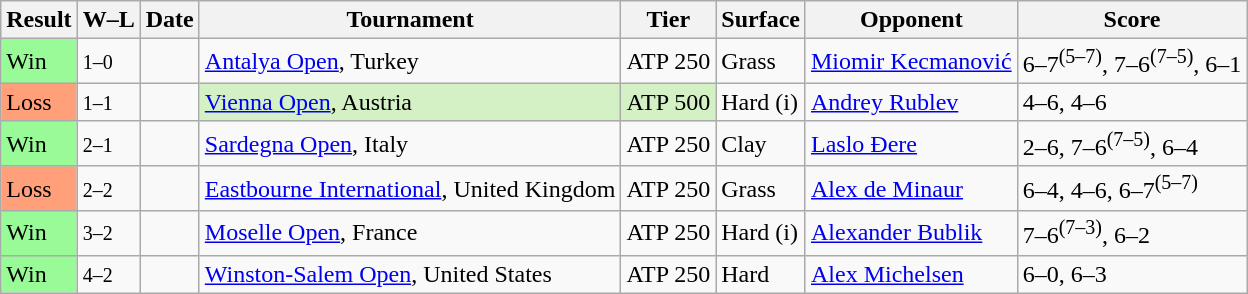<table class="sortable wikitable">
<tr>
<th>Result</th>
<th class=unsortable>W–L</th>
<th>Date</th>
<th>Tournament</th>
<th>Tier</th>
<th>Surface</th>
<th>Opponent</th>
<th class=unsortable>Score</th>
</tr>
<tr>
<td bgcolor=98fb98>Win</td>
<td><small>1–0</small></td>
<td><a href='#'></a></td>
<td><a href='#'>Antalya Open</a>, Turkey</td>
<td>ATP 250</td>
<td>Grass</td>
<td> <a href='#'>Miomir Kecmanović</a></td>
<td>6–7<sup>(5–7)</sup>, 7–6<sup>(7–5)</sup>, 6–1</td>
</tr>
<tr>
<td bgcolor=ffa07a>Loss</td>
<td><small>1–1</small></td>
<td><a href='#'></a></td>
<td style=background:#D4F1C5><a href='#'>Vienna Open</a>, Austria</td>
<td style=background:#D4F1C5>ATP 500</td>
<td>Hard (i)</td>
<td> <a href='#'>Andrey Rublev</a></td>
<td>4–6, 4–6</td>
</tr>
<tr>
<td bgcolor=98fb98>Win</td>
<td><small>2–1</small></td>
<td><a href='#'></a></td>
<td><a href='#'>Sardegna Open</a>, Italy</td>
<td>ATP 250</td>
<td>Clay</td>
<td> <a href='#'>Laslo Đere</a></td>
<td>2–6, 7–6<sup>(7–5)</sup>, 6–4</td>
</tr>
<tr>
<td bgcolor=ffa07a>Loss</td>
<td><small>2–2</small></td>
<td><a href='#'></a></td>
<td><a href='#'>Eastbourne International</a>, United Kingdom</td>
<td>ATP 250</td>
<td>Grass</td>
<td> <a href='#'>Alex de Minaur</a></td>
<td>6–4, 4–6, 6–7<sup>(5–7)</sup></td>
</tr>
<tr>
<td bgcolor=98fb98>Win</td>
<td><small>3–2</small></td>
<td><a href='#'></a></td>
<td><a href='#'>Moselle Open</a>, France</td>
<td>ATP 250</td>
<td>Hard (i)</td>
<td> <a href='#'>Alexander Bublik</a></td>
<td>7–6<sup>(7–3)</sup>, 6–2</td>
</tr>
<tr>
<td bgcolor=98fb98>Win</td>
<td><small>4–2</small></td>
<td><a href='#'></a></td>
<td><a href='#'>Winston-Salem Open</a>, United States</td>
<td>ATP 250</td>
<td>Hard</td>
<td> <a href='#'>Alex Michelsen</a></td>
<td>6–0, 6–3</td>
</tr>
</table>
